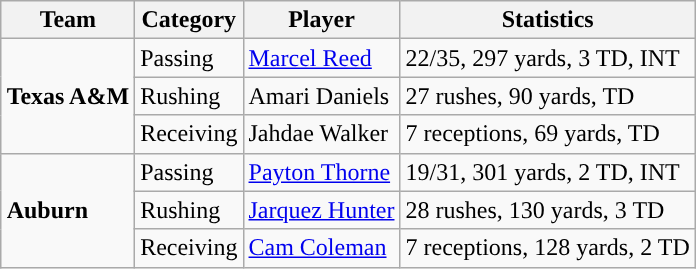<table class="wikitable" style="float: right;">
<tr>
<th>Team</th>
<th>Category</th>
<th>Player</th>
<th>Statistics</th>
</tr>
<tr>
<td rowspan=3><strong>Texas A&M</strong></td>
<td>Passing</td>
<td><a href='#'>Marcel Reed</a></td>
<td>22/35, 297 yards, 3 TD, INT</td>
</tr>
<tr>
<td>Rushing</td>
<td>Amari Daniels</td>
<td>27 rushes, 90 yards, TD</td>
</tr>
<tr>
<td>Receiving</td>
<td>Jahdae Walker</td>
<td>7 receptions, 69 yards, TD</td>
</tr>
<tr>
<td rowspan=3><strong>Auburn</strong></td>
<td>Passing</td>
<td><a href='#'>Payton Thorne</a></td>
<td>19/31, 301 yards, 2 TD, INT</td>
</tr>
<tr>
<td>Rushing</td>
<td><a href='#'>Jarquez Hunter</a></td>
<td>28 rushes, 130 yards, 3 TD</td>
</tr>
<tr>
<td>Receiving</td>
<td><a href='#'>Cam Coleman</a></td>
<td>7 receptions, 128 yards, 2 TD</td>
</tr>
</table>
